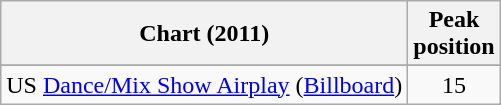<table class="wikitable sortable" border="1">
<tr>
<th>Chart (2011)</th>
<th>Peak<br>position</th>
</tr>
<tr>
</tr>
<tr>
<td>US <a href='#'>Dance/Mix Show Airplay</a> (<a href='#'>Billboard</a>)</td>
<td style="text-align:center;">15</td>
</tr>
</table>
